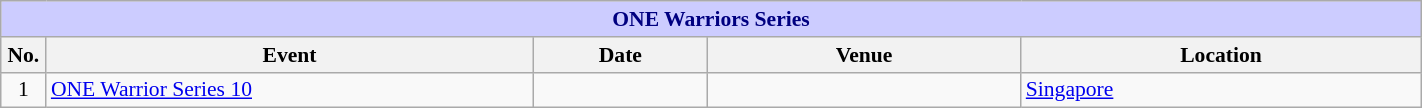<table class="wikitable" style="width:75%; font-size:90%;">
<tr>
<th colspan="8" style="background-color: #ccf; color: #000080; text-align: center;"><strong>ONE Warriors Series</strong></th>
</tr>
<tr>
<th style= width:1%;">No.</th>
<th style= width:28%;">Event</th>
<th style= width:10%;">Date</th>
<th style= width:18%;">Venue</th>
<th style= width:23%;">Location</th>
</tr>
<tr>
<td align=center>1</td>
<td><a href='#'>ONE Warrior Series 10</a></td>
<td></td>
<td></td>
<td> <a href='#'>Singapore</a></td>
</tr>
</table>
